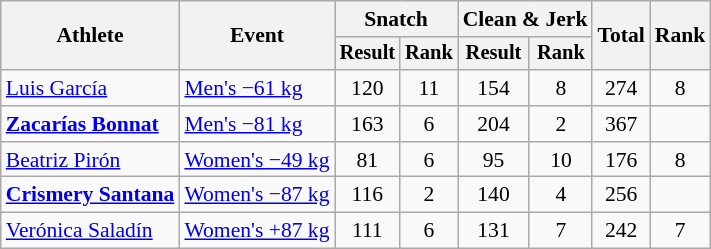<table class="wikitable" style="font-size:90%">
<tr>
<th rowspan="2">Athlete</th>
<th rowspan="2">Event</th>
<th colspan="2">Snatch</th>
<th colspan="2">Clean & Jerk</th>
<th rowspan="2">Total</th>
<th rowspan="2">Rank</th>
</tr>
<tr style="font-size:95%">
<th>Result</th>
<th>Rank</th>
<th>Result</th>
<th>Rank</th>
</tr>
<tr align=center>
<td align=left><a href='#'>Luis García</a></td>
<td align=left><a href='#'>Men's −61 kg</a></td>
<td>120</td>
<td>11</td>
<td>154</td>
<td>8</td>
<td>274</td>
<td>8</td>
</tr>
<tr align=center>
<td align=left><strong><a href='#'>Zacarías Bonnat</a></strong></td>
<td align=left><a href='#'>Men's −81 kg</a></td>
<td>163</td>
<td>6</td>
<td>204</td>
<td>2</td>
<td>367</td>
<td></td>
</tr>
<tr align=center>
<td align=left><a href='#'>Beatriz Pirón</a></td>
<td align=left><a href='#'>Women's −49 kg</a></td>
<td>81</td>
<td>6</td>
<td>95</td>
<td>10</td>
<td>176</td>
<td>8</td>
</tr>
<tr align=center>
<td align=left><strong><a href='#'>Crismery Santana</a></strong></td>
<td align=left><a href='#'>Women's −87 kg</a></td>
<td>116</td>
<td>2</td>
<td>140</td>
<td>4</td>
<td>256</td>
<td></td>
</tr>
<tr align=center>
<td align=left><a href='#'>Verónica Saladín</a></td>
<td align=left><a href='#'>Women's +87 kg</a></td>
<td>111</td>
<td>6</td>
<td>131</td>
<td>7</td>
<td>242</td>
<td>7</td>
</tr>
</table>
